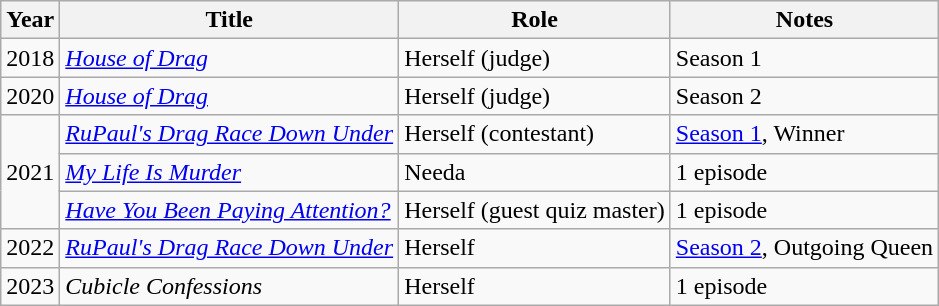<table class="wikitable sortable">
<tr>
<th>Year</th>
<th>Title</th>
<th>Role</th>
<th class="unsortable">Notes</th>
</tr>
<tr>
<td>2018</td>
<td><em><a href='#'>House of Drag</a></em></td>
<td>Herself (judge)</td>
<td>Season 1</td>
</tr>
<tr>
<td>2020</td>
<td><em><a href='#'>House of Drag</a></em></td>
<td>Herself (judge)</td>
<td>Season 2</td>
</tr>
<tr>
<td rowspan="3">2021</td>
<td><em><a href='#'>RuPaul's Drag Race Down Under</a></em></td>
<td>Herself (contestant)</td>
<td><a href='#'>Season 1</a>, Winner</td>
</tr>
<tr>
<td><em><a href='#'>My Life Is Murder</a></em></td>
<td>Needa</td>
<td>1 episode</td>
</tr>
<tr>
<td><em><a href='#'>Have You Been Paying Attention?</a></em></td>
<td>Herself (guest quiz master)</td>
<td>1 episode</td>
</tr>
<tr>
<td>2022</td>
<td><em><a href='#'>RuPaul's Drag Race Down Under</a></em></td>
<td>Herself</td>
<td><a href='#'>Season 2</a>, Outgoing Queen</td>
</tr>
<tr>
<td>2023</td>
<td><em>Cubicle Confessions</em></td>
<td>Herself</td>
<td>1 episode</td>
</tr>
</table>
